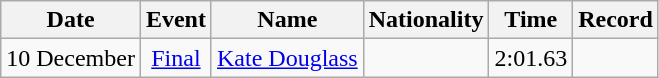<table class="wikitable" style=text-align:center>
<tr>
<th>Date</th>
<th>Event</th>
<th>Name</th>
<th>Nationality</th>
<th>Time</th>
<th>Record</th>
</tr>
<tr>
<td>10 December</td>
<td><a href='#'>Final</a></td>
<td align=left><a href='#'>Kate Douglass</a></td>
<td align=left></td>
<td>2:01.63</td>
<td></td>
</tr>
</table>
